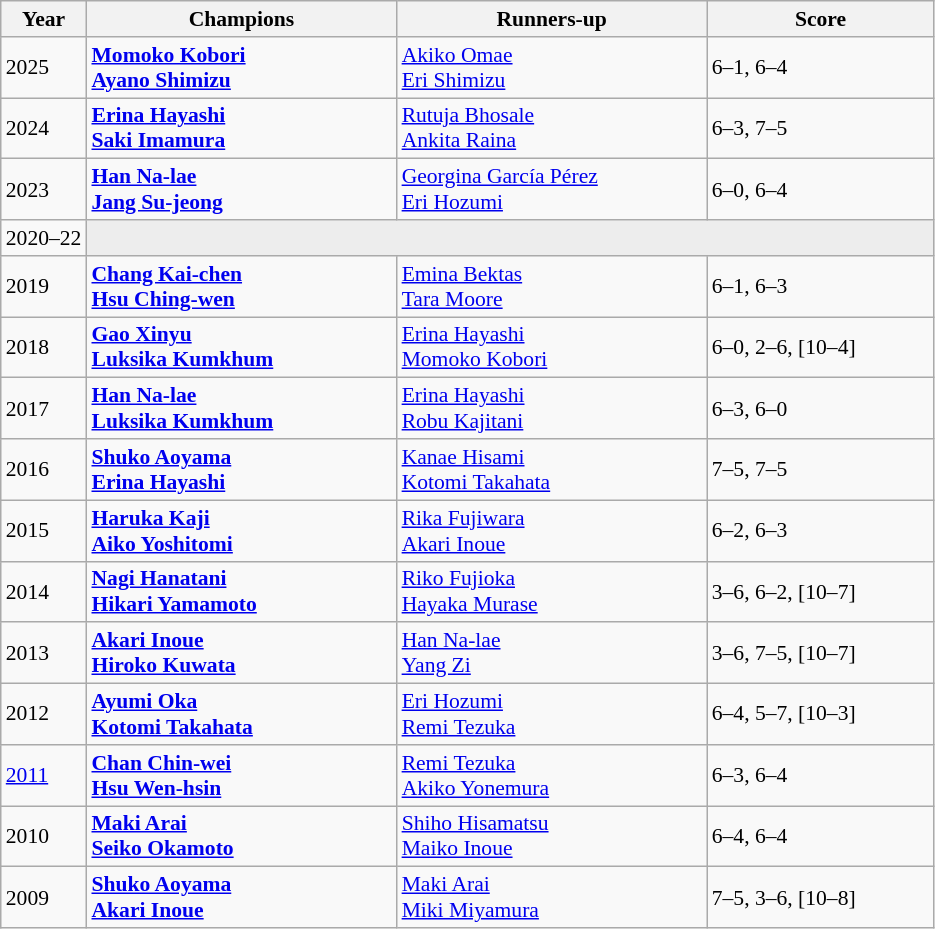<table class="wikitable" style="font-size:90%">
<tr>
<th>Year</th>
<th width="200">Champions</th>
<th width="200">Runners-up</th>
<th width="145">Score</th>
</tr>
<tr>
<td>2025</td>
<td><strong> <a href='#'>Momoko Kobori</a><br>  <a href='#'>Ayano Shimizu</a></strong></td>
<td> <a href='#'>Akiko Omae</a><br>  <a href='#'>Eri Shimizu</a></td>
<td>6–1, 6–4</td>
</tr>
<tr>
<td>2024</td>
<td> <strong><a href='#'>Erina Hayashi</a></strong> <br>  <strong><a href='#'>Saki Imamura</a></strong></td>
<td> <a href='#'>Rutuja Bhosale</a> <br>  <a href='#'>Ankita Raina</a></td>
<td>6–3, 7–5</td>
</tr>
<tr>
<td>2023</td>
<td> <strong><a href='#'>Han Na-lae</a></strong> <br>  <strong><a href='#'>Jang Su-jeong</a></strong></td>
<td> <a href='#'>Georgina García Pérez</a> <br>  <a href='#'>Eri Hozumi</a></td>
<td>6–0, 6–4</td>
</tr>
<tr>
<td>2020–22</td>
<td colspan=3 bgcolor="#ededed"></td>
</tr>
<tr>
<td>2019</td>
<td> <strong><a href='#'>Chang Kai-chen</a></strong> <br>  <strong><a href='#'>Hsu Ching-wen</a></strong></td>
<td> <a href='#'>Emina Bektas</a> <br>  <a href='#'>Tara Moore</a></td>
<td>6–1, 6–3</td>
</tr>
<tr>
<td>2018</td>
<td> <strong><a href='#'>Gao Xinyu</a></strong> <br>  <strong><a href='#'>Luksika Kumkhum</a></strong></td>
<td> <a href='#'>Erina Hayashi</a> <br>  <a href='#'>Momoko Kobori</a></td>
<td>6–0, 2–6, [10–4]</td>
</tr>
<tr>
<td>2017</td>
<td> <strong><a href='#'>Han Na-lae</a></strong> <br>  <strong><a href='#'>Luksika Kumkhum</a></strong></td>
<td> <a href='#'>Erina Hayashi</a> <br>  <a href='#'>Robu Kajitani</a></td>
<td>6–3, 6–0</td>
</tr>
<tr>
<td>2016</td>
<td> <strong><a href='#'>Shuko Aoyama</a></strong> <br>  <strong><a href='#'>Erina Hayashi</a></strong></td>
<td> <a href='#'>Kanae Hisami</a> <br>  <a href='#'>Kotomi Takahata</a></td>
<td>7–5, 7–5</td>
</tr>
<tr>
<td>2015</td>
<td> <strong><a href='#'>Haruka Kaji</a></strong> <br>  <strong><a href='#'>Aiko Yoshitomi</a></strong></td>
<td> <a href='#'>Rika Fujiwara</a> <br>  <a href='#'>Akari Inoue</a></td>
<td>6–2, 6–3</td>
</tr>
<tr>
<td>2014</td>
<td> <strong><a href='#'>Nagi Hanatani</a></strong> <br>  <strong><a href='#'>Hikari Yamamoto</a></strong></td>
<td> <a href='#'>Riko Fujioka</a> <br>  <a href='#'>Hayaka Murase</a></td>
<td>3–6, 6–2, [10–7]</td>
</tr>
<tr>
<td>2013</td>
<td> <strong><a href='#'>Akari Inoue</a></strong> <br>  <strong><a href='#'>Hiroko Kuwata</a></strong></td>
<td> <a href='#'>Han Na-lae</a> <br>  <a href='#'>Yang Zi</a></td>
<td>3–6, 7–5, [10–7]</td>
</tr>
<tr>
<td>2012</td>
<td> <strong><a href='#'>Ayumi Oka</a></strong> <br>  <strong><a href='#'>Kotomi Takahata</a></strong></td>
<td> <a href='#'>Eri Hozumi</a> <br>  <a href='#'>Remi Tezuka</a></td>
<td>6–4, 5–7, [10–3]</td>
</tr>
<tr>
<td><a href='#'>2011</a></td>
<td> <strong><a href='#'>Chan Chin-wei</a></strong> <br>  <strong><a href='#'>Hsu Wen-hsin</a></strong></td>
<td> <a href='#'>Remi Tezuka</a> <br>  <a href='#'>Akiko Yonemura</a></td>
<td>6–3, 6–4</td>
</tr>
<tr>
<td>2010</td>
<td> <strong><a href='#'>Maki Arai</a></strong> <br>  <strong><a href='#'>Seiko Okamoto</a></strong></td>
<td> <a href='#'>Shiho Hisamatsu</a> <br>  <a href='#'>Maiko Inoue</a></td>
<td>6–4, 6–4</td>
</tr>
<tr>
<td>2009</td>
<td> <strong><a href='#'>Shuko Aoyama</a></strong> <br>  <strong><a href='#'>Akari Inoue</a></strong></td>
<td> <a href='#'>Maki Arai</a> <br>  <a href='#'>Miki Miyamura</a></td>
<td>7–5, 3–6, [10–8]</td>
</tr>
</table>
